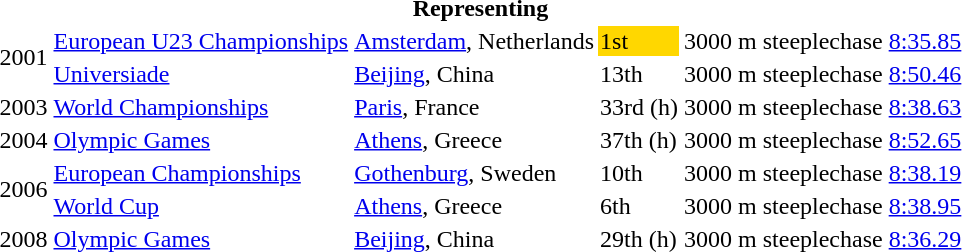<table>
<tr>
<th colspan="6">Representing </th>
</tr>
<tr>
<td rowspan=2>2001</td>
<td><a href='#'>European U23 Championships</a></td>
<td><a href='#'>Amsterdam</a>, Netherlands</td>
<td bgcolor=gold>1st</td>
<td>3000 m steeplechase</td>
<td><a href='#'>8:35.85</a></td>
</tr>
<tr>
<td><a href='#'>Universiade</a></td>
<td><a href='#'>Beijing</a>, China</td>
<td>13th</td>
<td>3000 m steeplechase</td>
<td><a href='#'>8:50.46</a></td>
</tr>
<tr>
<td>2003</td>
<td><a href='#'>World Championships</a></td>
<td><a href='#'>Paris</a>, France</td>
<td>33rd (h)</td>
<td>3000 m steeplechase</td>
<td><a href='#'>8:38.63</a></td>
</tr>
<tr>
<td>2004</td>
<td><a href='#'>Olympic Games</a></td>
<td><a href='#'>Athens</a>, Greece</td>
<td>37th (h)</td>
<td>3000 m steeplechase</td>
<td><a href='#'>8:52.65</a></td>
</tr>
<tr>
<td rowspan=2>2006</td>
<td><a href='#'>European Championships</a></td>
<td><a href='#'>Gothenburg</a>,  Sweden</td>
<td>10th</td>
<td>3000 m steeplechase</td>
<td><a href='#'>8:38.19</a></td>
</tr>
<tr>
<td><a href='#'>World Cup</a></td>
<td><a href='#'>Athens</a>, Greece</td>
<td>6th</td>
<td>3000 m steeplechase</td>
<td><a href='#'>8:38.95</a></td>
</tr>
<tr>
<td>2008</td>
<td><a href='#'>Olympic Games</a></td>
<td><a href='#'>Beijing</a>, China</td>
<td>29th (h)</td>
<td>3000 m steeplechase</td>
<td><a href='#'>8:36.29</a></td>
</tr>
</table>
